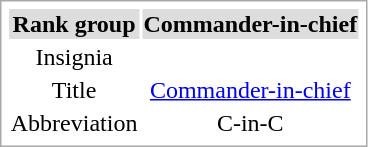<table style="border:thin solid darkgray; padding:0.2em;">
<tr style="background:#ddd;">
<th>Rank group</th>
<th>Commander-in-chief</th>
</tr>
<tr align="center">
<td>Insignia</td>
<td> </td>
</tr>
<tr align="center">
<td>Title</td>
<td><a href='#'>Commander-in-chief</a></td>
</tr>
<tr align="center">
<td>Abbreviation</td>
<td>C-in-C</td>
</tr>
</table>
